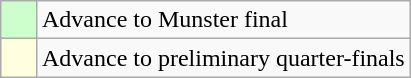<table class="wikitable" align="right">
<tr>
<td style="background:#cfc;">    </td>
<td>Advance to Munster final</td>
</tr>
<tr>
<td style="background:#FFFFE0;">    </td>
<td>Advance to preliminary quarter-finals</td>
</tr>
</table>
